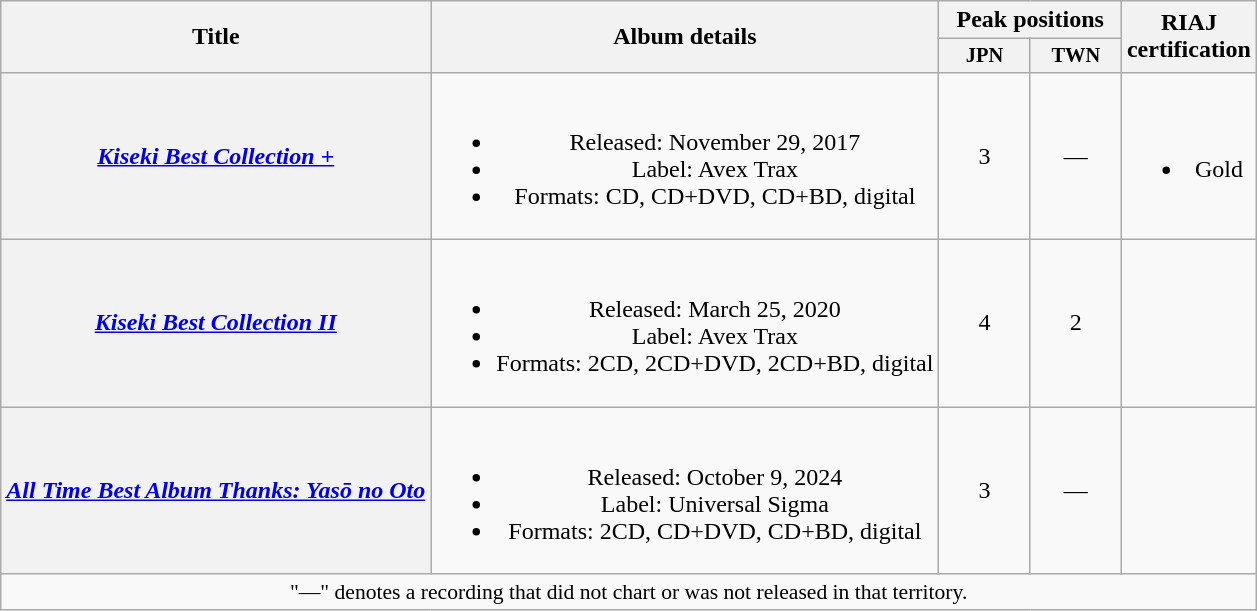<table class="wikitable plainrowheaders" style="text-align:center;">
<tr>
<th rowspan="2">Title</th>
<th rowspan="2">Album details</th>
<th colspan="2">Peak positions</th>
<th rowspan="2">RIAJ<br>certification</th>
</tr>
<tr>
<th scope="col" style="width:4em;font-size:85%">JPN<br></th>
<th scope="col" style="width:4em;font-size:85%">TWN<br></th>
</tr>
<tr>
<th scope="row"><em><a href='#'>Kiseki Best Collection +</a></em></th>
<td><br><ul><li>Released: November 29, 2017</li><li>Label: Avex Trax</li><li>Formats: CD, CD+DVD, CD+BD, digital</li></ul></td>
<td>3</td>
<td>—</td>
<td><br><ul><li>Gold</li></ul></td>
</tr>
<tr>
<th scope="row"><em><a href='#'>Kiseki Best Collection II</a></em></th>
<td><br><ul><li>Released: March 25, 2020</li><li>Label: Avex Trax</li><li>Formats: 2CD, 2CD+DVD, 2CD+BD, digital</li></ul></td>
<td>4</td>
<td>2</td>
<td></td>
</tr>
<tr>
<th scope="row"><em><a href='#'>All Time Best Album Thanks: Yasō no Oto</a></em></th>
<td><br><ul><li>Released: October 9, 2024</li><li>Label: Universal Sigma</li><li>Formats: 2CD, CD+DVD, CD+BD, digital</li></ul></td>
<td>3</td>
<td>—</td>
<td></td>
</tr>
<tr>
<td align="center" colspan="5" style="font-size:90%">"—" denotes a recording that did not chart or was not released in that territory.</td>
</tr>
</table>
